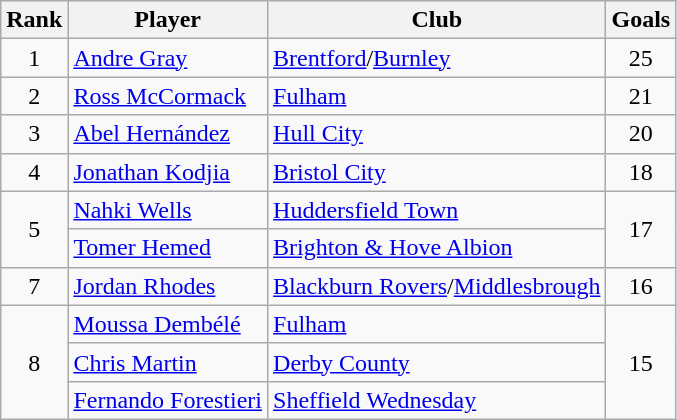<table class="wikitable" style="text-align:center">
<tr>
<th>Rank</th>
<th>Player</th>
<th>Club</th>
<th>Goals</th>
</tr>
<tr>
<td>1</td>
<td align="left"> <a href='#'>Andre Gray</a></td>
<td align="left"><a href='#'>Brentford</a>/<a href='#'>Burnley</a></td>
<td>25</td>
</tr>
<tr>
<td>2</td>
<td align="left"> <a href='#'>Ross McCormack</a></td>
<td align="left"><a href='#'>Fulham</a></td>
<td>21</td>
</tr>
<tr>
<td>3</td>
<td align="left"> <a href='#'>Abel Hernández</a></td>
<td align="left"><a href='#'>Hull City</a></td>
<td>20</td>
</tr>
<tr>
<td>4</td>
<td align="left"> <a href='#'>Jonathan Kodjia</a></td>
<td align="left"><a href='#'>Bristol City</a></td>
<td>18</td>
</tr>
<tr>
<td rowspan="2">5</td>
<td align="left"> <a href='#'>Nahki Wells</a></td>
<td align="left"><a href='#'>Huddersfield Town</a></td>
<td rowspan="2">17</td>
</tr>
<tr>
<td align="left"> <a href='#'>Tomer Hemed</a></td>
<td align="left"><a href='#'>Brighton & Hove Albion</a></td>
</tr>
<tr>
<td>7</td>
<td align="left"> <a href='#'>Jordan Rhodes</a></td>
<td align="left"><a href='#'>Blackburn Rovers</a>/<a href='#'>Middlesbrough</a></td>
<td>16</td>
</tr>
<tr>
<td rowspan="3">8</td>
<td align="left"> <a href='#'>Moussa Dembélé</a></td>
<td align="left"><a href='#'>Fulham</a></td>
<td rowspan="3">15</td>
</tr>
<tr>
<td align="left"> <a href='#'>Chris Martin</a></td>
<td align="left"><a href='#'>Derby County</a></td>
</tr>
<tr>
<td align="left"> <a href='#'>Fernando Forestieri</a></td>
<td align="left"><a href='#'>Sheffield Wednesday</a></td>
</tr>
</table>
